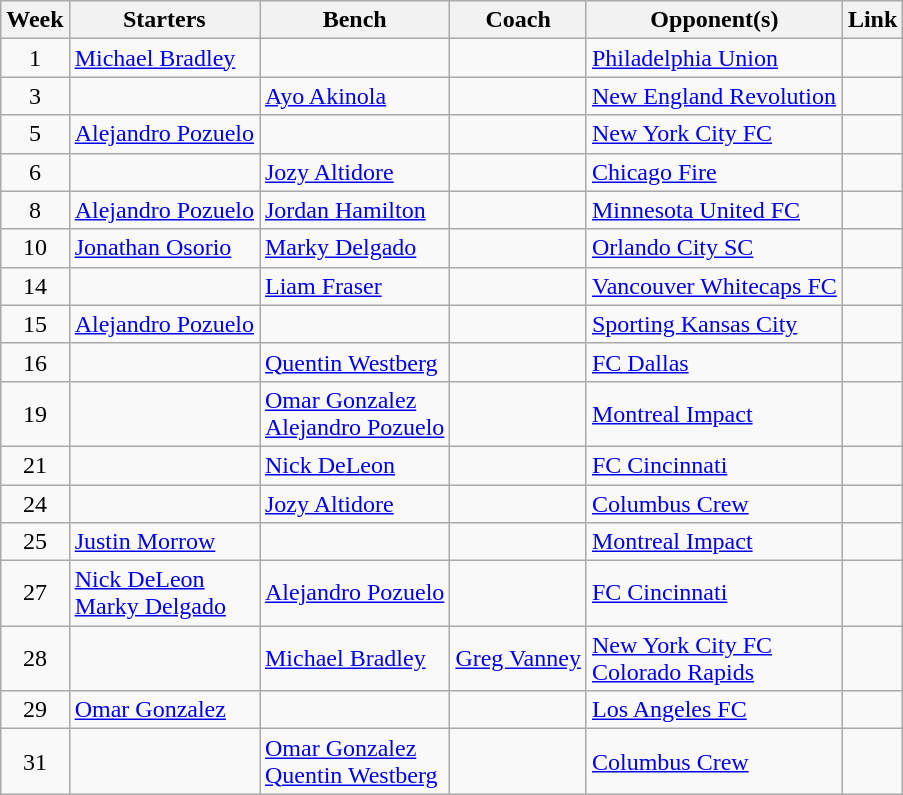<table class=wikitable>
<tr>
<th>Week</th>
<th>Starters</th>
<th>Bench</th>
<th>Coach</th>
<th>Opponent(s)</th>
<th>Link</th>
</tr>
<tr>
<td align=center>1</td>
<td> <a href='#'>Michael Bradley</a></td>
<td></td>
<td></td>
<td><a href='#'>Philadelphia Union</a></td>
<td></td>
</tr>
<tr>
<td align=center>3</td>
<td></td>
<td> <a href='#'>Ayo Akinola</a></td>
<td></td>
<td><a href='#'>New England Revolution</a></td>
<td></td>
</tr>
<tr>
<td align=center>5</td>
<td> <a href='#'>Alejandro Pozuelo</a></td>
<td></td>
<td></td>
<td><a href='#'>New York City FC</a></td>
<td></td>
</tr>
<tr>
<td align=center>6</td>
<td></td>
<td> <a href='#'>Jozy Altidore</a></td>
<td></td>
<td><a href='#'>Chicago Fire</a></td>
<td></td>
</tr>
<tr>
<td align=center>8</td>
<td> <a href='#'>Alejandro Pozuelo</a></td>
<td> <a href='#'>Jordan Hamilton</a></td>
<td></td>
<td><a href='#'>Minnesota United FC</a></td>
<td></td>
</tr>
<tr>
<td align=center>10</td>
<td> <a href='#'>Jonathan Osorio</a></td>
<td> <a href='#'>Marky Delgado</a></td>
<td></td>
<td><a href='#'>Orlando City SC</a></td>
<td></td>
</tr>
<tr>
<td align=center>14</td>
<td></td>
<td> <a href='#'>Liam Fraser</a></td>
<td></td>
<td><a href='#'>Vancouver Whitecaps FC</a></td>
<td></td>
</tr>
<tr>
<td align=center>15</td>
<td> <a href='#'>Alejandro Pozuelo</a></td>
<td></td>
<td></td>
<td><a href='#'>Sporting Kansas City</a></td>
<td></td>
</tr>
<tr>
<td align=center>16</td>
<td></td>
<td> <a href='#'>Quentin Westberg</a></td>
<td></td>
<td><a href='#'>FC Dallas</a></td>
<td></td>
</tr>
<tr>
<td align=center>19</td>
<td></td>
<td> <a href='#'>Omar Gonzalez</a><br> <a href='#'>Alejandro Pozuelo</a></td>
<td></td>
<td><a href='#'>Montreal Impact</a></td>
<td></td>
</tr>
<tr>
<td align=center>21</td>
<td></td>
<td> <a href='#'>Nick DeLeon</a></td>
<td></td>
<td><a href='#'>FC Cincinnati</a></td>
<td></td>
</tr>
<tr>
<td align=center>24</td>
<td></td>
<td> <a href='#'>Jozy Altidore</a></td>
<td></td>
<td><a href='#'>Columbus Crew</a></td>
<td></td>
</tr>
<tr>
<td align=center>25</td>
<td> <a href='#'>Justin Morrow</a></td>
<td></td>
<td></td>
<td><a href='#'>Montreal Impact</a></td>
<td></td>
</tr>
<tr>
<td align=center>27</td>
<td> <a href='#'>Nick DeLeon</a><br> <a href='#'>Marky Delgado</a></td>
<td> <a href='#'>Alejandro Pozuelo</a></td>
<td></td>
<td><a href='#'>FC Cincinnati</a></td>
<td></td>
</tr>
<tr>
<td align=center>28</td>
<td></td>
<td> <a href='#'>Michael Bradley</a></td>
<td> <a href='#'>Greg Vanney</a></td>
<td><a href='#'>New York City FC</a><br><a href='#'>Colorado Rapids</a></td>
<td></td>
</tr>
<tr>
<td align=center>29</td>
<td> <a href='#'>Omar Gonzalez</a></td>
<td></td>
<td></td>
<td><a href='#'>Los Angeles FC</a></td>
<td></td>
</tr>
<tr>
<td align=center>31</td>
<td></td>
<td> <a href='#'>Omar Gonzalez</a><br> <a href='#'>Quentin Westberg</a></td>
<td></td>
<td><a href='#'>Columbus Crew</a></td>
<td></td>
</tr>
</table>
